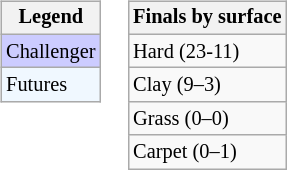<table>
<tr valign=top>
<td><br><table class=wikitable style="font-size:85%">
<tr>
<th>Legend</th>
</tr>
<tr style="background:#ccccff;">
<td>Challenger</td>
</tr>
<tr style="background:#f0f8ff;">
<td>Futures</td>
</tr>
</table>
</td>
<td><br><table class=wikitable style="font-size:85%">
<tr>
<th>Finals by surface</th>
</tr>
<tr>
<td>Hard (23-11)</td>
</tr>
<tr>
<td>Clay (9–3)</td>
</tr>
<tr>
<td>Grass (0–0)</td>
</tr>
<tr>
<td>Carpet (0–1)</td>
</tr>
</table>
</td>
</tr>
</table>
